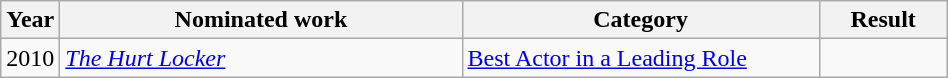<table class="wikitable sortable" width="50%">
<tr>
<th width="1%">Year</th>
<th width="45%">Nominated work</th>
<th width="40%">Category</th>
<th width="14%">Result</th>
</tr>
<tr>
<td>2010</td>
<td><em><a href='#'>The Hurt Locker</a></em></td>
<td><a href='#'>Best Actor in a Leading Role</a></td>
<td></td>
</tr>
</table>
